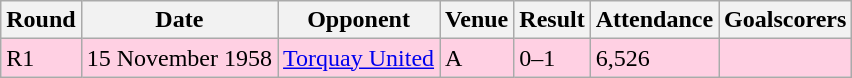<table class="wikitable">
<tr>
<th>Round</th>
<th>Date</th>
<th>Opponent</th>
<th>Venue</th>
<th>Result</th>
<th>Attendance</th>
<th>Goalscorers</th>
</tr>
<tr style="background-color: #ffd0e3;">
<td>R1</td>
<td>15 November 1958</td>
<td><a href='#'>Torquay United</a></td>
<td>A</td>
<td>0–1</td>
<td>6,526</td>
<td></td>
</tr>
</table>
